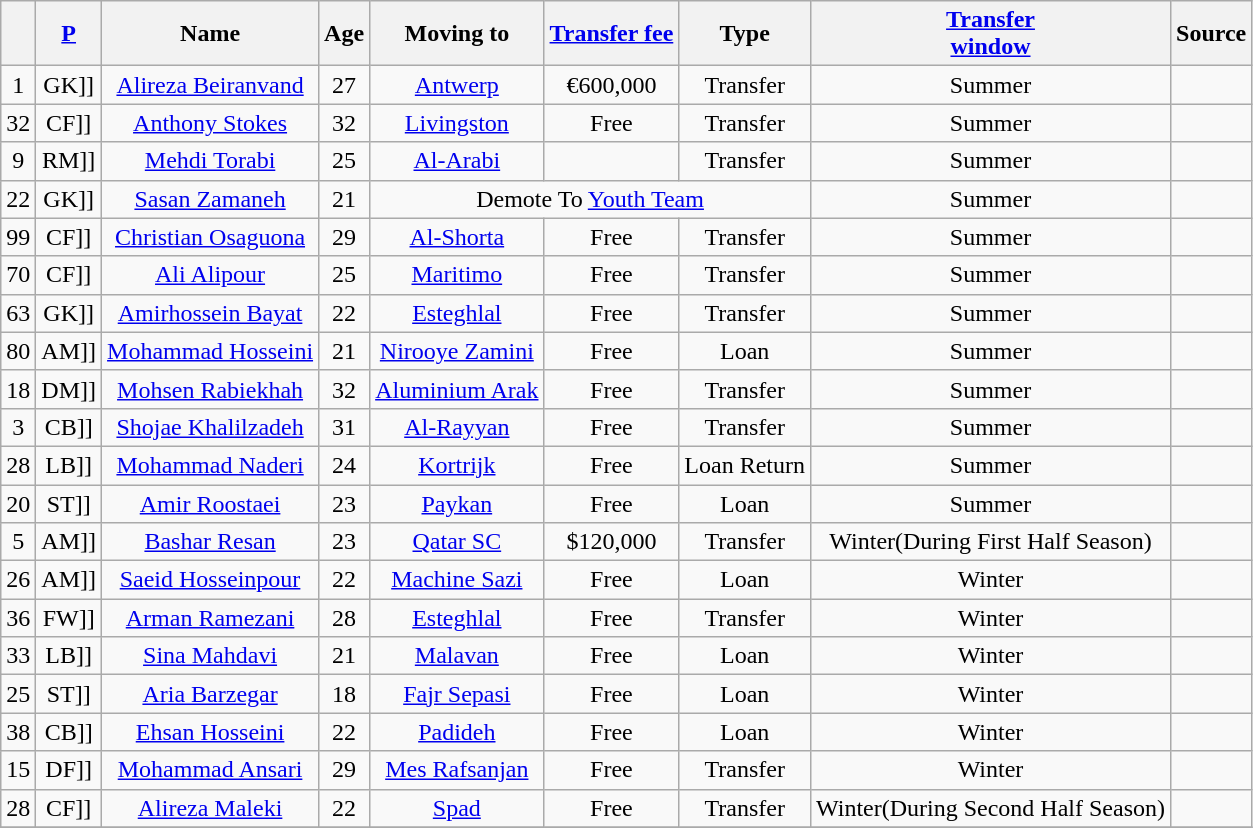<table class="wikitable sortable " style="text-align:center">
<tr>
<th></th>
<th><a href='#'>P</a></th>
<th>Name</th>
<th>Age</th>
<th>Moving to</th>
<th><a href='#'>Transfer fee</a></th>
<th>Type</th>
<th><a href='#'>Transfer<br>window</a></th>
<th>Source</th>
</tr>
<tr>
<td>1</td>
<td [[>GK]]</td>
<td><a href='#'>Alireza Beiranvand</a></td>
<td>27</td>
<td> <a href='#'>Antwerp</a></td>
<td>€600,000</td>
<td>Transfer</td>
<td>Summer</td>
<td></td>
</tr>
<tr>
<td>32</td>
<td [[>CF]]</td>
<td> <a href='#'>Anthony Stokes</a></td>
<td>32</td>
<td> <a href='#'>Livingston</a></td>
<td>Free</td>
<td>Transfer</td>
<td>Summer</td>
<td></td>
</tr>
<tr>
<td>9</td>
<td [[>RM]]</td>
<td><a href='#'>Mehdi Torabi</a></td>
<td>25</td>
<td> <a href='#'>Al-Arabi</a></td>
<td></td>
<td>Transfer</td>
<td>Summer</td>
<td></td>
</tr>
<tr>
<td>22</td>
<td [[>GK]]</td>
<td><a href='#'>Sasan Zamaneh</a></td>
<td>21</td>
<td colspan="3">Demote To <a href='#'>Youth Team</a></td>
<td>Summer</td>
<td></td>
</tr>
<tr>
<td>99</td>
<td [[>CF]]</td>
<td> <a href='#'>Christian Osaguona</a></td>
<td>29</td>
<td> <a href='#'>Al-Shorta</a></td>
<td>Free</td>
<td>Transfer</td>
<td>Summer</td>
<td></td>
</tr>
<tr>
<td>70</td>
<td [[>CF]]</td>
<td><a href='#'>Ali Alipour</a></td>
<td>25</td>
<td> <a href='#'>Maritimo</a></td>
<td>Free</td>
<td>Transfer</td>
<td>Summer</td>
<td></td>
</tr>
<tr>
<td>63</td>
<td [[>GK]]</td>
<td><a href='#'>Amirhossein Bayat</a></td>
<td>22</td>
<td><a href='#'>Esteghlal</a></td>
<td>Free</td>
<td>Transfer</td>
<td>Summer</td>
<td></td>
</tr>
<tr>
<td>80</td>
<td [[>AM]]</td>
<td><a href='#'>Mohammad Hosseini</a></td>
<td>21</td>
<td><a href='#'>Nirooye Zamini</a></td>
<td>Free</td>
<td>Loan</td>
<td>Summer</td>
<td></td>
</tr>
<tr>
<td>18</td>
<td [[>DM]]</td>
<td><a href='#'>Mohsen Rabiekhah</a></td>
<td>32</td>
<td><a href='#'>Aluminium Arak</a></td>
<td>Free</td>
<td>Transfer</td>
<td>Summer</td>
<td></td>
</tr>
<tr>
<td>3</td>
<td [[>CB]]</td>
<td><a href='#'>Shojae Khalilzadeh</a></td>
<td>31</td>
<td> <a href='#'>Al-Rayyan</a></td>
<td>Free</td>
<td>Transfer</td>
<td>Summer</td>
<td></td>
</tr>
<tr>
<td>28</td>
<td [[>LB]]</td>
<td><a href='#'>Mohammad Naderi</a></td>
<td>24</td>
<td> <a href='#'>Kortrijk</a></td>
<td>Free</td>
<td>Loan Return</td>
<td>Summer</td>
<td></td>
</tr>
<tr>
<td>20</td>
<td [[>ST]]</td>
<td><a href='#'>Amir Roostaei</a></td>
<td>23</td>
<td><a href='#'>Paykan</a></td>
<td>Free</td>
<td>Loan</td>
<td>Summer</td>
<td></td>
</tr>
<tr>
<td>5</td>
<td [[>AM]]</td>
<td> <a href='#'>Bashar Resan</a></td>
<td>23</td>
<td> <a href='#'>Qatar SC</a></td>
<td>$120,000</td>
<td>Transfer</td>
<td>Winter(During First Half Season)</td>
<td></td>
</tr>
<tr>
<td>26</td>
<td [[>AM]]</td>
<td><a href='#'>Saeid Hosseinpour</a></td>
<td>22</td>
<td><a href='#'>Machine Sazi</a></td>
<td>Free</td>
<td>Loan</td>
<td>Winter</td>
<td></td>
</tr>
<tr>
<td>36</td>
<td [[>FW]]</td>
<td><a href='#'>Arman Ramezani</a></td>
<td>28</td>
<td><a href='#'>Esteghlal</a></td>
<td>Free</td>
<td>Transfer</td>
<td>Winter</td>
<td></td>
</tr>
<tr>
<td>33</td>
<td [[>LB]]</td>
<td><a href='#'>Sina Mahdavi</a></td>
<td>21</td>
<td><a href='#'>Malavan</a></td>
<td>Free</td>
<td>Loan</td>
<td>Winter</td>
<td></td>
</tr>
<tr>
<td>25</td>
<td [[>ST]]</td>
<td><a href='#'>Aria Barzegar</a></td>
<td>18</td>
<td><a href='#'>Fajr Sepasi</a></td>
<td>Free</td>
<td>Loan</td>
<td>Winter</td>
<td></td>
</tr>
<tr>
<td>38</td>
<td [[>CB]]</td>
<td><a href='#'>Ehsan Hosseini</a></td>
<td>22</td>
<td><a href='#'>Padideh</a></td>
<td>Free</td>
<td>Loan</td>
<td>Winter</td>
<td></td>
</tr>
<tr>
<td>15</td>
<td [[>DF]]</td>
<td><a href='#'>Mohammad Ansari</a></td>
<td>29</td>
<td><a href='#'>Mes Rafsanjan</a></td>
<td>Free</td>
<td>Transfer</td>
<td>Winter</td>
<td></td>
</tr>
<tr>
<td>28</td>
<td [[>CF]]</td>
<td><a href='#'>Alireza Maleki</a></td>
<td>22</td>
<td><a href='#'>Spad</a></td>
<td>Free</td>
<td>Transfer</td>
<td>Winter(During Second Half Season)</td>
<td></td>
</tr>
<tr>
</tr>
</table>
